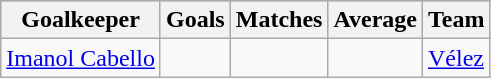<table class="wikitable sortable" class="wikitable">
<tr style="background:#ccc; text-align:center;">
<th>Goalkeeper</th>
<th>Goals</th>
<th>Matches</th>
<th>Average</th>
<th>Team</th>
</tr>
<tr>
<td> <a href='#'>Imanol Cabello</a></td>
<td></td>
<td></td>
<td></td>
<td><a href='#'>Vélez</a></td>
</tr>
</table>
